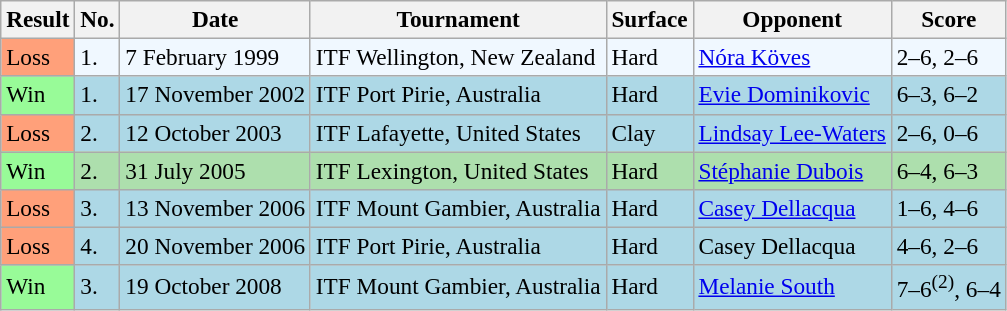<table class="sortable wikitable" style=font-size:97%>
<tr>
<th>Result</th>
<th>No.</th>
<th>Date</th>
<th>Tournament</th>
<th>Surface</th>
<th>Opponent</th>
<th>Score</th>
</tr>
<tr style="background:#f0f8ff;">
<td style="background:#ffa07a;">Loss</td>
<td>1.</td>
<td>7 February 1999</td>
<td>ITF Wellington, New Zealand</td>
<td>Hard</td>
<td> <a href='#'>Nóra Köves</a></td>
<td>2–6, 2–6</td>
</tr>
<tr style="background:lightblue;">
<td style="background:#98fb98;">Win</td>
<td>1.</td>
<td>17 November 2002</td>
<td>ITF Port Pirie, Australia</td>
<td>Hard</td>
<td> <a href='#'>Evie Dominikovic</a></td>
<td>6–3, 6–2</td>
</tr>
<tr style="background:lightblue;">
<td style="background:#ffa07a;">Loss</td>
<td>2.</td>
<td>12 October 2003</td>
<td>ITF Lafayette, United States</td>
<td>Clay</td>
<td> <a href='#'>Lindsay Lee-Waters</a></td>
<td>2–6, 0–6</td>
</tr>
<tr style="background:#addfad;">
<td style="background:#98fb98;">Win</td>
<td>2.</td>
<td>31 July 2005</td>
<td>ITF Lexington, United States</td>
<td>Hard</td>
<td> <a href='#'>Stéphanie Dubois</a></td>
<td>6–4, 6–3</td>
</tr>
<tr style="background:lightblue;">
<td style="background:#ffa07a;">Loss</td>
<td>3.</td>
<td>13 November 2006</td>
<td>ITF Mount Gambier, Australia</td>
<td>Hard</td>
<td> <a href='#'>Casey Dellacqua</a></td>
<td>1–6, 4–6</td>
</tr>
<tr style="background:lightblue;">
<td style="background:#ffa07a;">Loss</td>
<td>4.</td>
<td>20 November 2006</td>
<td>ITF Port Pirie, Australia</td>
<td>Hard</td>
<td> Casey Dellacqua</td>
<td>4–6, 2–6</td>
</tr>
<tr style="background:lightblue;">
<td style="background:#98fb98;">Win</td>
<td>3.</td>
<td>19 October 2008</td>
<td>ITF Mount Gambier, Australia</td>
<td>Hard</td>
<td> <a href='#'>Melanie South</a></td>
<td>7–6<sup>(2)</sup>, 6–4</td>
</tr>
</table>
